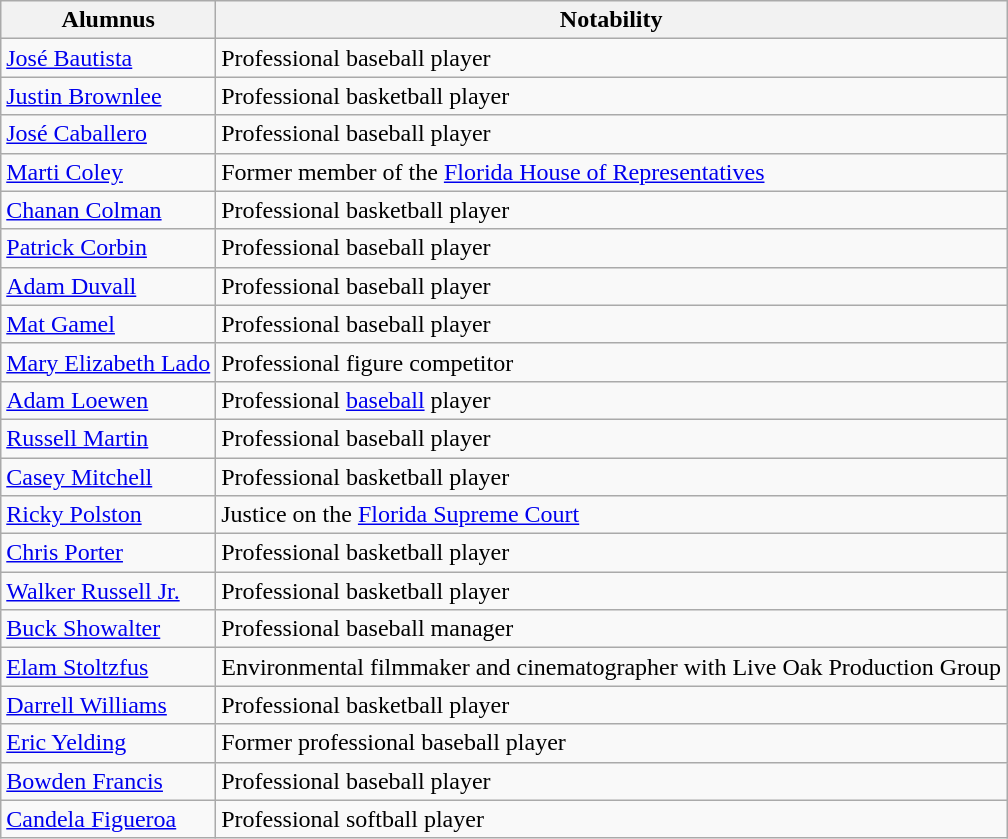<table class="wikitable">
<tr>
<th>Alumnus</th>
<th>Notability</th>
</tr>
<tr>
<td><a href='#'>José Bautista</a></td>
<td>Professional baseball player</td>
</tr>
<tr>
<td><a href='#'>Justin Brownlee</a></td>
<td>Professional basketball player</td>
</tr>
<tr>
<td><a href='#'>José Caballero</a></td>
<td>Professional baseball player</td>
</tr>
<tr>
<td><a href='#'>Marti Coley</a></td>
<td>Former member of the <a href='#'>Florida House of Representatives</a></td>
</tr>
<tr>
<td><a href='#'>Chanan Colman</a></td>
<td>Professional basketball player</td>
</tr>
<tr>
<td><a href='#'>Patrick Corbin</a></td>
<td>Professional baseball player</td>
</tr>
<tr>
<td><a href='#'>Adam Duvall</a></td>
<td>Professional baseball player</td>
</tr>
<tr>
<td><a href='#'>Mat Gamel</a></td>
<td>Professional baseball player</td>
</tr>
<tr>
<td><a href='#'>Mary Elizabeth Lado</a></td>
<td>Professional figure competitor</td>
</tr>
<tr>
<td><a href='#'>Adam Loewen</a></td>
<td>Professional <a href='#'>baseball</a> player</td>
</tr>
<tr>
<td><a href='#'>Russell Martin</a></td>
<td>Professional baseball player</td>
</tr>
<tr>
<td><a href='#'>Casey Mitchell</a></td>
<td>Professional basketball player</td>
</tr>
<tr>
<td><a href='#'>Ricky Polston</a></td>
<td>Justice on the <a href='#'>Florida Supreme Court</a></td>
</tr>
<tr>
<td><a href='#'>Chris Porter</a></td>
<td>Professional basketball player</td>
</tr>
<tr>
<td><a href='#'>Walker Russell Jr.</a></td>
<td>Professional basketball player</td>
</tr>
<tr>
<td><a href='#'>Buck Showalter</a></td>
<td>Professional baseball manager</td>
</tr>
<tr>
<td><a href='#'>Elam Stoltzfus</a></td>
<td>Environmental filmmaker and cinematographer with Live Oak Production Group</td>
</tr>
<tr>
<td><a href='#'>Darrell Williams</a></td>
<td>Professional basketball player</td>
</tr>
<tr>
<td><a href='#'>Eric Yelding</a></td>
<td>Former professional baseball player</td>
</tr>
<tr>
<td><a href='#'>Bowden Francis</a></td>
<td>Professional baseball player</td>
</tr>
<tr>
<td><a href='#'>Candela Figueroa</a></td>
<td>Professional softball player</td>
</tr>
</table>
